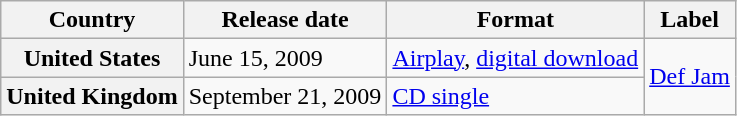<table class="wikitable plainrowheaders">
<tr>
<th>Country</th>
<th>Release date</th>
<th>Format</th>
<th>Label</th>
</tr>
<tr>
<th scope="row">United States</th>
<td>June 15, 2009</td>
<td><a href='#'>Airplay</a>, <a href='#'>digital download</a></td>
<td rowspan="2"><a href='#'>Def Jam</a></td>
</tr>
<tr>
<th scope="row">United Kingdom</th>
<td>September 21, 2009 </td>
<td><a href='#'>CD single</a></td>
</tr>
</table>
